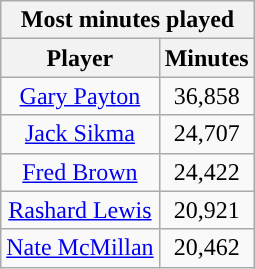<table class="wikitable sortable" style="text-align:center">
<tr>
<th colspan="2" style="text-align:center; ">Most minutes played</th>
</tr>
<tr>
<th style="text-align:center; ">Player</th>
<th style="text-align:center; ">Minutes</th>
</tr>
<tr>
<td><a href='#'>Gary Payton</a></td>
<td>36,858</td>
</tr>
<tr>
<td><a href='#'>Jack Sikma</a></td>
<td>24,707</td>
</tr>
<tr>
<td><a href='#'>Fred Brown</a></td>
<td>24,422</td>
</tr>
<tr>
<td><a href='#'>Rashard Lewis</a></td>
<td>20,921</td>
</tr>
<tr>
<td><a href='#'>Nate McMillan</a></td>
<td>20,462</td>
</tr>
</table>
